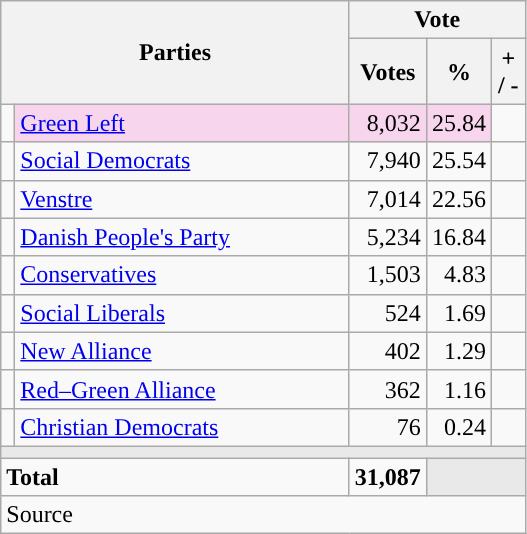<table class="wikitable" style="text-align:right;">
<tr>
<th style="text-align:centre;" rowspan="2" colspan="2" width="225">Parties</th>
<th colspan="3">Vote</th>
</tr>
<tr>
<th width="15">Votes</th>
<th width="15">%</th>
<th width="15">+ / -</th>
</tr>
<tr>
<td width="2" style="color:inherit;background:"></td>
<td bgcolor=#f7d5ed  align="left"><a href='#'>Green Left</a></td>
<td bgcolor=#f7d5ed>8,032</td>
<td bgcolor=#f7d5ed>25.84</td>
<td></td>
</tr>
<tr>
<td width="2" style="color:inherit;background:"></td>
<td align="left"><a href='#'>Social Democrats</a></td>
<td>7,940</td>
<td>25.54</td>
<td></td>
</tr>
<tr>
<td width="2" style="color:inherit;background:"></td>
<td align="left"><a href='#'>Venstre</a></td>
<td>7,014</td>
<td>22.56</td>
<td></td>
</tr>
<tr>
<td width="2" style="color:inherit;background:"></td>
<td align="left"><a href='#'>Danish People's Party</a></td>
<td>5,234</td>
<td>16.84</td>
<td></td>
</tr>
<tr>
<td width="2" style="color:inherit;background:"></td>
<td align="left"><a href='#'>Conservatives</a></td>
<td>1,503</td>
<td>4.83</td>
<td></td>
</tr>
<tr>
<td width="2" style="color:inherit;background:"></td>
<td align="left"><a href='#'>Social Liberals</a></td>
<td>524</td>
<td>1.69</td>
<td></td>
</tr>
<tr>
<td width="2" style="color:inherit;background:"></td>
<td align="left"><a href='#'>New Alliance</a></td>
<td>402</td>
<td>1.29</td>
<td></td>
</tr>
<tr>
<td width="2" style="color:inherit;background:"></td>
<td align="left"><a href='#'>Red–Green Alliance</a></td>
<td>362</td>
<td>1.16</td>
<td></td>
</tr>
<tr>
<td width="2" style="color:inherit;background:"></td>
<td align="left"><a href='#'>Christian Democrats</a></td>
<td>76</td>
<td>0.24</td>
<td></td>
</tr>
<tr>
<td colspan="7" bgcolor="#E9E9E9"></td>
</tr>
<tr>
<td align="left" colspan="2"><strong>Total</strong></td>
<td><strong>31,087</strong></td>
<td bgcolor="#E9E9E9" colspan="2"></td>
</tr>
<tr>
<td align="left" colspan="6">Source</td>
</tr>
</table>
